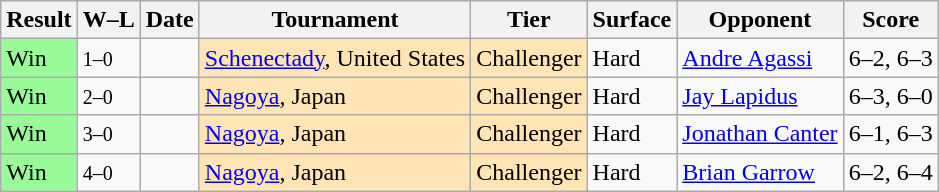<table class="sortable wikitable">
<tr>
<th>Result</th>
<th class="unsortable">W–L</th>
<th>Date</th>
<th>Tournament</th>
<th>Tier</th>
<th>Surface</th>
<th>Opponent</th>
<th class="unsortable">Score</th>
</tr>
<tr>
<td style="background:#98fb98;">Win</td>
<td><small>1–0</small></td>
<td><a href='#'></a></td>
<td style="background:moccasin;"><a href='#'>Schenectady</a>, United States</td>
<td style="background:moccasin;">Challenger</td>
<td>Hard</td>
<td> <a href='#'>Andre Agassi</a></td>
<td>6–2, 6–3</td>
</tr>
<tr>
<td style="background:#98fb98;">Win</td>
<td><small>2–0</small></td>
<td><a href='#'></a></td>
<td style="background:moccasin;"><a href='#'>Nagoya</a>, Japan</td>
<td style="background:moccasin;">Challenger</td>
<td>Hard</td>
<td> <a href='#'>Jay Lapidus</a></td>
<td>6–3, 6–0</td>
</tr>
<tr>
<td style="background:#98fb98;">Win</td>
<td><small>3–0</small></td>
<td><a href='#'></a></td>
<td style="background:moccasin;"><a href='#'>Nagoya</a>, Japan</td>
<td style="background:moccasin;">Challenger</td>
<td>Hard</td>
<td> <a href='#'>Jonathan Canter</a></td>
<td>6–1, 6–3</td>
</tr>
<tr>
<td style="background:#98fb98;">Win</td>
<td><small>4–0</small></td>
<td><a href='#'></a></td>
<td style="background:moccasin;"><a href='#'>Nagoya</a>, Japan</td>
<td style="background:moccasin;">Challenger</td>
<td>Hard</td>
<td> <a href='#'>Brian Garrow</a></td>
<td>6–2, 6–4</td>
</tr>
</table>
